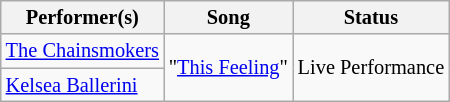<table class="wikitable" style="font-size:85%">
<tr>
<th>Performer(s)</th>
<th>Song</th>
<th>Status</th>
</tr>
<tr>
<td> <a href='#'>The Chainsmokers</a></td>
<td rowspan="2">"<a href='#'>This Feeling</a>"</td>
<td rowspan="2">Live Performance</td>
</tr>
<tr>
<td> <a href='#'>Kelsea Ballerini</a></td>
</tr>
</table>
